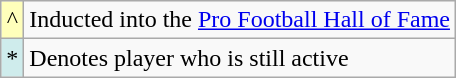<table class="wikitable">
<tr>
<td style="text-align:center; background:#ffb;">^</td>
<td>Inducted into the <a href='#'>Pro Football Hall of Fame</a></td>
</tr>
<tr>
<td style="text-align:center; background:#cfecec;">*</td>
<td>Denotes player who is still active</td>
</tr>
</table>
